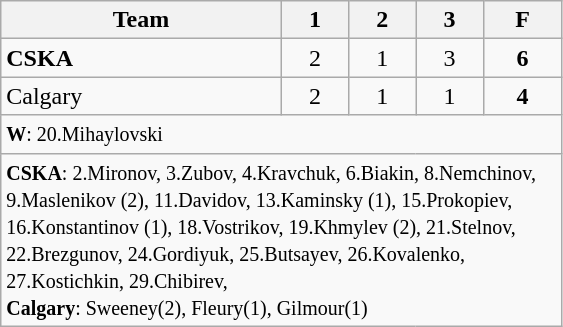<table class="wikitable" width=375 style="margin-left:3em;">
<tr>
<th align=left width=50%>Team</th>
<th width=12%>1</th>
<th width=12%>2</th>
<th width=12%>3</th>
<th width=14%>F</th>
</tr>
<tr style="text-align:center;">
<td align=left><strong>CSKA</strong></td>
<td>2</td>
<td>1</td>
<td>3</td>
<td><strong>6</strong></td>
</tr>
<tr style="text-align:center;">
<td align=left>Calgary</td>
<td>2</td>
<td>1</td>
<td>1</td>
<td><strong>4</strong></td>
</tr>
<tr style="text-align:left;">
<td colspan=5><small><strong>W</strong>: 20.Mihaylovski</small></td>
</tr>
<tr style="text-align:left;">
<td colspan=5><small><strong>CSKA</strong>: 2.Mironov, 3.Zubov, 4.Kravchuk, 6.Biakin, 8.Nemchinov, 9.Maslenikov (2), 11.Davidov, 13.Kaminsky (1), 15.Prokopiev, 16.Konstantinov (1), 18.Vostrikov, 19.Khmylev (2), 21.Stelnov, 22.Brezgunov, 24.Gordiyuk, 25.Butsayev, 26.Kovalenko, 27.Kostichkin, 29.Chibirev, <br><strong>Calgary</strong>: Sweeney(2), Fleury(1), Gilmour(1)</small></td>
</tr>
</table>
